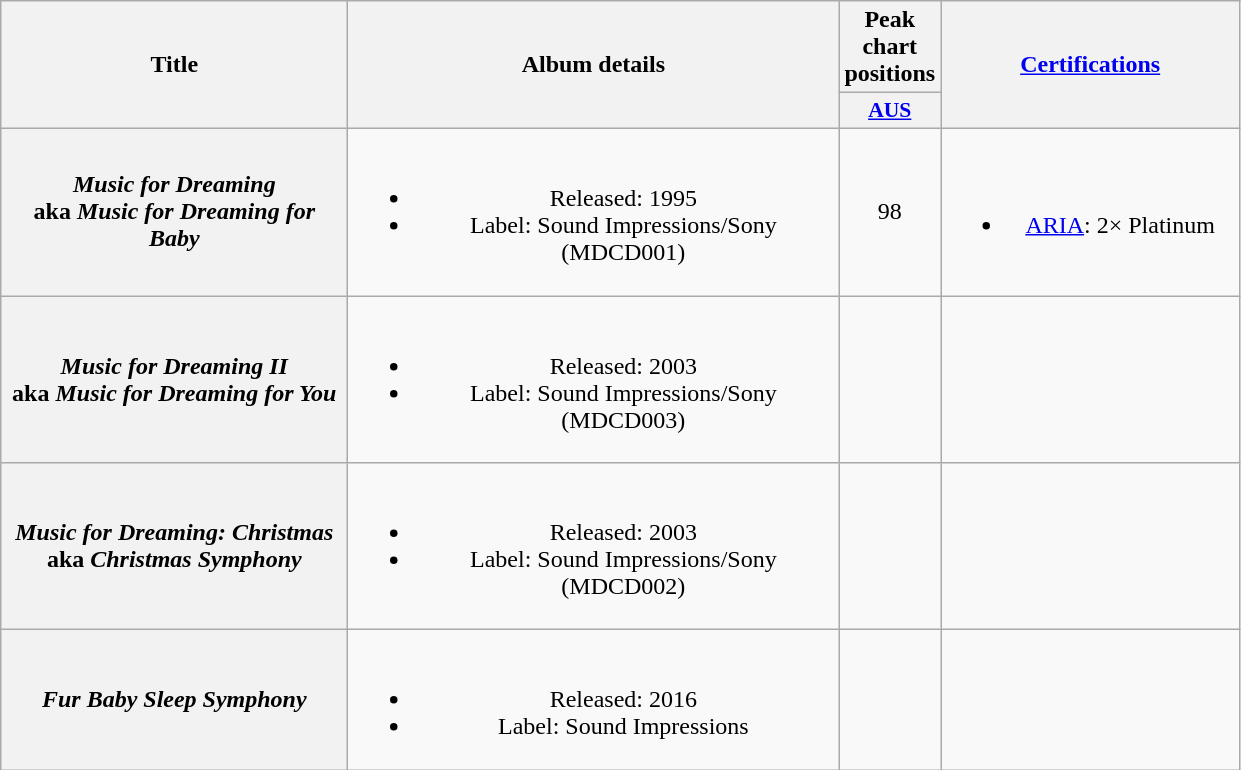<table class="wikitable plainrowheaders" style="text-align:center;">
<tr>
<th scope="col" rowspan="2" style="width:14em;">Title</th>
<th scope="col" rowspan="2" style="width:20em;">Album details</th>
<th scope="col" colspan="1">Peak chart positions</th>
<th scope="col" rowspan="2" style="width:12em;"><a href='#'>Certifications</a></th>
</tr>
<tr>
<th scope="col" style="width:3em;font-size:90%;"><a href='#'>AUS</a><br></th>
</tr>
<tr>
<th scope="row"><em>Music for Dreaming</em> <br>aka <em>Music for Dreaming for Baby</em></th>
<td><br><ul><li>Released: 1995</li><li>Label: Sound Impressions/Sony (MDCD001)</li></ul></td>
<td>98</td>
<td><br><ul><li><a href='#'>ARIA</a>: 2× Platinum</li></ul></td>
</tr>
<tr>
<th scope="row"><em>Music for Dreaming II</em> <br>aka <em>Music for Dreaming for You</em></th>
<td><br><ul><li>Released: 2003</li><li>Label: Sound Impressions/Sony (MDCD003)</li></ul></td>
<td></td>
<td></td>
</tr>
<tr>
<th scope="row"><em>Music for Dreaming: Christmas</em> <br>aka <em>Christmas Symphony</em></th>
<td><br><ul><li>Released: 2003</li><li>Label: Sound Impressions/Sony (MDCD002)</li></ul></td>
<td></td>
<td></td>
</tr>
<tr>
<th scope="row"><em>Fur Baby Sleep Symphony</em></th>
<td><br><ul><li>Released: 2016</li><li>Label: Sound Impressions</li></ul></td>
<td></td>
<td></td>
</tr>
</table>
